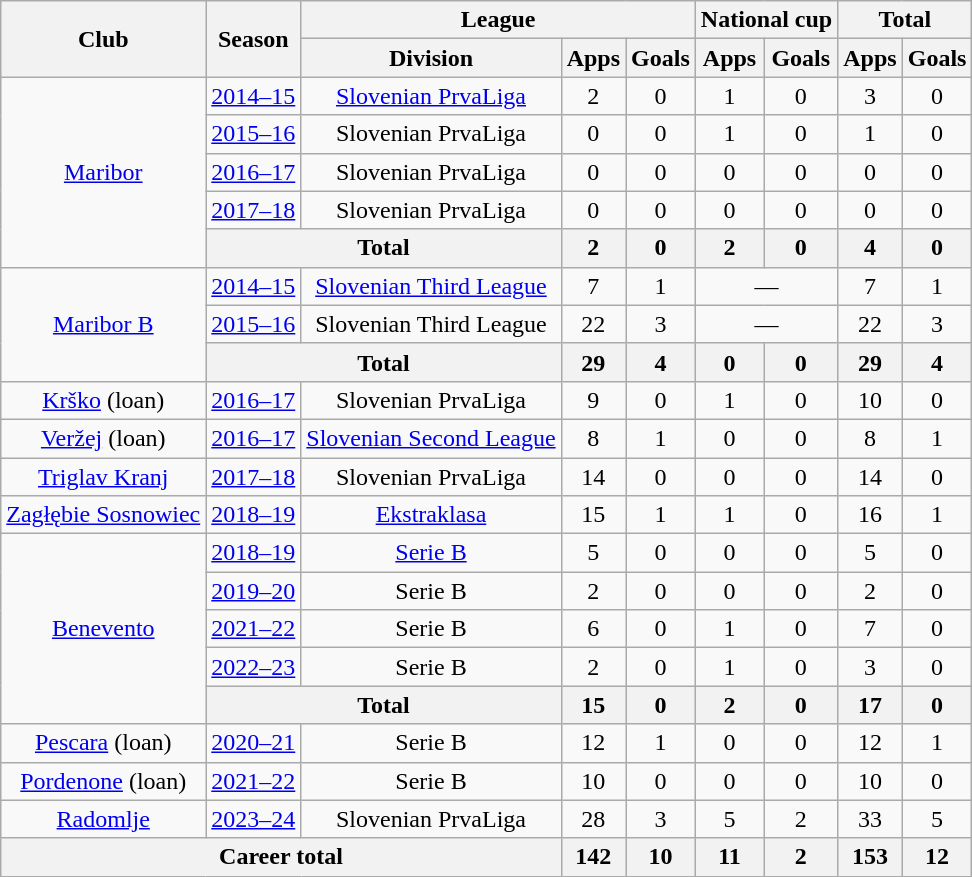<table class="wikitable" style="text-align: center">
<tr>
<th rowspan="2">Club</th>
<th rowspan="2">Season</th>
<th colspan="3">League</th>
<th colspan="2">National cup</th>
<th colspan="2">Total</th>
</tr>
<tr>
<th>Division</th>
<th>Apps</th>
<th>Goals</th>
<th>Apps</th>
<th>Goals</th>
<th>Apps</th>
<th>Goals</th>
</tr>
<tr>
<td rowspan="5"><a href='#'>Maribor</a></td>
<td><a href='#'>2014–15</a></td>
<td><a href='#'>Slovenian PrvaLiga</a></td>
<td>2</td>
<td>0</td>
<td>1</td>
<td>0</td>
<td>3</td>
<td>0</td>
</tr>
<tr>
<td><a href='#'>2015–16</a></td>
<td>Slovenian PrvaLiga</td>
<td>0</td>
<td>0</td>
<td>1</td>
<td>0</td>
<td>1</td>
<td>0</td>
</tr>
<tr>
<td><a href='#'>2016–17</a></td>
<td>Slovenian PrvaLiga</td>
<td>0</td>
<td>0</td>
<td>0</td>
<td>0</td>
<td>0</td>
<td>0</td>
</tr>
<tr>
<td><a href='#'>2017–18</a></td>
<td>Slovenian PrvaLiga</td>
<td>0</td>
<td>0</td>
<td>0</td>
<td>0</td>
<td>0</td>
<td>0</td>
</tr>
<tr>
<th colspan="2">Total</th>
<th>2</th>
<th>0</th>
<th>2</th>
<th>0</th>
<th>4</th>
<th>0</th>
</tr>
<tr>
<td rowspan="3"><a href='#'>Maribor B</a></td>
<td><a href='#'>2014–15</a></td>
<td><a href='#'>Slovenian Third League</a></td>
<td>7</td>
<td>1</td>
<td colspan="2">—</td>
<td>7</td>
<td>1</td>
</tr>
<tr>
<td><a href='#'>2015–16</a></td>
<td>Slovenian Third League</td>
<td>22</td>
<td>3</td>
<td colspan="2">—</td>
<td>22</td>
<td>3</td>
</tr>
<tr>
<th colspan="2">Total</th>
<th>29</th>
<th>4</th>
<th>0</th>
<th>0</th>
<th>29</th>
<th>4</th>
</tr>
<tr>
<td><a href='#'>Krško</a> (loan)</td>
<td><a href='#'>2016–17</a></td>
<td>Slovenian PrvaLiga</td>
<td>9</td>
<td>0</td>
<td>1</td>
<td>0</td>
<td>10</td>
<td>0</td>
</tr>
<tr>
<td><a href='#'>Veržej</a> (loan)</td>
<td><a href='#'>2016–17</a></td>
<td><a href='#'>Slovenian Second League</a></td>
<td>8</td>
<td>1</td>
<td>0</td>
<td>0</td>
<td>8</td>
<td>1</td>
</tr>
<tr>
<td><a href='#'>Triglav Kranj</a></td>
<td><a href='#'>2017–18</a></td>
<td>Slovenian PrvaLiga</td>
<td>14</td>
<td>0</td>
<td>0</td>
<td>0</td>
<td>14</td>
<td>0</td>
</tr>
<tr>
<td><a href='#'>Zagłębie Sosnowiec</a></td>
<td><a href='#'>2018–19</a></td>
<td><a href='#'>Ekstraklasa</a></td>
<td>15</td>
<td>1</td>
<td>1</td>
<td>0</td>
<td>16</td>
<td>1</td>
</tr>
<tr>
<td rowspan="5"><a href='#'>Benevento</a></td>
<td><a href='#'>2018–19</a></td>
<td><a href='#'>Serie B</a></td>
<td>5</td>
<td>0</td>
<td>0</td>
<td>0</td>
<td>5</td>
<td>0</td>
</tr>
<tr>
<td><a href='#'>2019–20</a></td>
<td>Serie B</td>
<td>2</td>
<td>0</td>
<td>0</td>
<td>0</td>
<td>2</td>
<td>0</td>
</tr>
<tr>
<td><a href='#'>2021–22</a></td>
<td>Serie B</td>
<td>6</td>
<td>0</td>
<td>1</td>
<td>0</td>
<td>7</td>
<td>0</td>
</tr>
<tr>
<td><a href='#'>2022–23</a></td>
<td>Serie B</td>
<td>2</td>
<td>0</td>
<td>1</td>
<td>0</td>
<td>3</td>
<td>0</td>
</tr>
<tr>
<th colspan="2">Total</th>
<th>15</th>
<th>0</th>
<th>2</th>
<th>0</th>
<th>17</th>
<th>0</th>
</tr>
<tr>
<td><a href='#'>Pescara</a> (loan)</td>
<td><a href='#'>2020–21</a></td>
<td>Serie B</td>
<td>12</td>
<td>1</td>
<td>0</td>
<td>0</td>
<td>12</td>
<td>1</td>
</tr>
<tr>
<td><a href='#'>Pordenone</a> (loan)</td>
<td><a href='#'>2021–22</a></td>
<td>Serie B</td>
<td>10</td>
<td>0</td>
<td>0</td>
<td>0</td>
<td>10</td>
<td>0</td>
</tr>
<tr>
<td><a href='#'>Radomlje</a></td>
<td><a href='#'>2023–24</a></td>
<td>Slovenian PrvaLiga</td>
<td>28</td>
<td>3</td>
<td>5</td>
<td>2</td>
<td>33</td>
<td>5</td>
</tr>
<tr>
<th colspan="3">Career total</th>
<th>142</th>
<th>10</th>
<th>11</th>
<th>2</th>
<th>153</th>
<th>12</th>
</tr>
</table>
